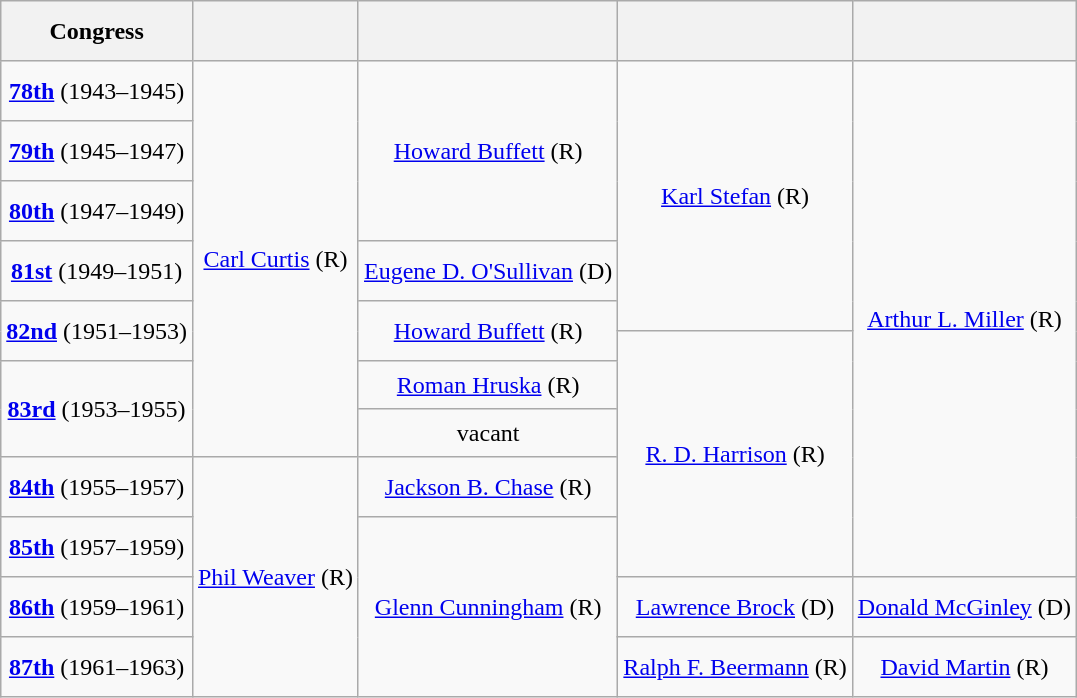<table class=wikitable style="text-align:center">
<tr style="height:2.5em">
<th>Congress</th>
<th></th>
<th></th>
<th></th>
<th></th>
</tr>
<tr style="height:2.5em">
<td><strong><a href='#'>78th</a></strong> (1943–1945)</td>
<td rowspan=8 ><a href='#'>Carl Curtis</a> (R)</td>
<td rowspan=3 ><a href='#'>Howard Buffett</a> (R)</td>
<td rowspan=5 ><a href='#'>Karl Stefan</a> (R)</td>
<td rowspan=10 ><a href='#'>Arthur L. Miller</a> (R)</td>
</tr>
<tr style="height:2.5em">
<td><strong><a href='#'>79th</a></strong> (1945–1947)</td>
</tr>
<tr style="height:2.5em">
<td><strong><a href='#'>80th</a></strong> (1947–1949)</td>
</tr>
<tr style="height:2.5em">
<td><strong><a href='#'>81st</a></strong> (1949–1951)</td>
<td><a href='#'>Eugene D. O'Sullivan</a> (D)</td>
</tr>
<tr style="height:1.25em">
<td rowspan=2><strong><a href='#'>82nd</a></strong> (1951–1953)</td>
<td rowspan=2 ><a href='#'>Howard Buffett</a> (R)</td>
</tr>
<tr style="height:1.25em">
<td rowspan=5 ><a href='#'>R. D. Harrison</a> (R)</td>
</tr>
<tr style="height:2em">
<td rowspan=2><strong><a href='#'>83rd</a></strong> (1953–1955)</td>
<td><a href='#'>Roman Hruska</a> (R)</td>
</tr>
<tr style="height:2em">
<td>vacant</td>
</tr>
<tr style="height:2.5em">
<td><strong><a href='#'>84th</a></strong> (1955–1957)</td>
<td rowspan=4 ><a href='#'>Phil Weaver</a> (R)</td>
<td><a href='#'>Jackson B. Chase</a> (R)</td>
</tr>
<tr style="height:2.5em">
<td><strong><a href='#'>85th</a></strong> (1957–1959)</td>
<td rowspan=3 ><a href='#'>Glenn Cunningham</a> (R)</td>
</tr>
<tr style="height:2.5em">
<td><strong><a href='#'>86th</a></strong> (1959–1961)</td>
<td><a href='#'>Lawrence Brock</a> (D)</td>
<td><a href='#'>Donald McGinley</a> (D)</td>
</tr>
<tr style="height:2.5em">
<td><strong><a href='#'>87th</a></strong> (1961–1963)</td>
<td><a href='#'>Ralph F. Beermann</a> (R)</td>
<td><a href='#'>David Martin</a> (R)</td>
</tr>
</table>
